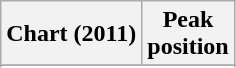<table class="wikitable">
<tr>
<th>Chart (2011)</th>
<th>Peak<br>position</th>
</tr>
<tr>
</tr>
<tr>
</tr>
<tr>
</tr>
<tr>
</tr>
</table>
